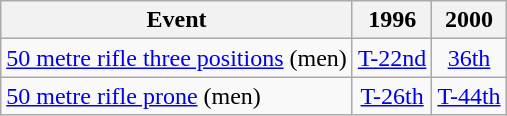<table class="wikitable" style="text-align: center">
<tr>
<th>Event</th>
<th>1996</th>
<th>2000</th>
</tr>
<tr>
<td align=left><a href='#'>50 metre rifle three positions</a> (men)</td>
<td><a href='#'>T-22nd</a></td>
<td><a href='#'>36th</a></td>
</tr>
<tr>
<td align=left><a href='#'>50 metre rifle prone</a> (men)</td>
<td><a href='#'>T-26th</a></td>
<td><a href='#'>T-44th</a></td>
</tr>
</table>
